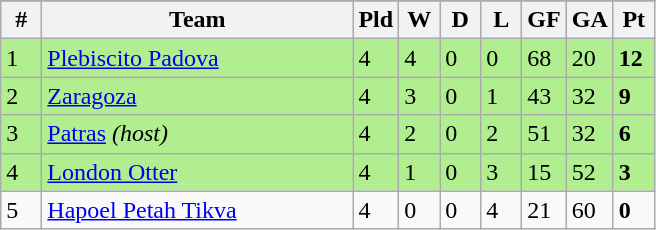<table class=wikitable>
<tr align=center>
</tr>
<tr>
<th width=20>#</th>
<th width=200>Team</th>
<th width=20>Pld</th>
<th width=20>W</th>
<th width=20>D</th>
<th width=20>L</th>
<th width=20>GF</th>
<th width=20>GA</th>
<th width=20>Pt</th>
</tr>
<tr bgcolor=B0EE90>
<td>1</td>
<td align="left"> <a href='#'>Plebiscito Padova</a></td>
<td>4</td>
<td>4</td>
<td>0</td>
<td>0</td>
<td>68</td>
<td>20</td>
<td><strong>12</strong></td>
</tr>
<tr bgcolor=B0EE90>
<td>2</td>
<td align="left"> <a href='#'>Zaragoza</a></td>
<td>4</td>
<td>3</td>
<td>0</td>
<td>1</td>
<td>43</td>
<td>32</td>
<td><strong>9</strong></td>
</tr>
<tr bgcolor=B0EE90>
<td>3</td>
<td align="left"> <a href='#'>Patras</a> <em>(host)</em></td>
<td>4</td>
<td>2</td>
<td>0</td>
<td>2</td>
<td>51</td>
<td>32</td>
<td><strong>6</strong></td>
</tr>
<tr bgcolor=B0EE90>
<td>4</td>
<td align="left"> <a href='#'>London Otter</a></td>
<td>4</td>
<td>1</td>
<td>0</td>
<td>3</td>
<td>15</td>
<td>52</td>
<td><strong>3</strong></td>
</tr>
<tr>
<td>5</td>
<td align="left"> <a href='#'>Hapoel Petah Tikva</a></td>
<td>4</td>
<td>0</td>
<td>0</td>
<td>4</td>
<td>21</td>
<td>60</td>
<td><strong>0</strong></td>
</tr>
</table>
